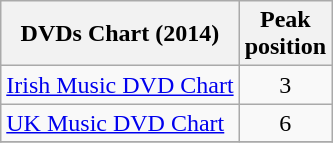<table class="wikitable">
<tr>
<th align="left">DVDs Chart (2014)</th>
<th align="left">Peak<br>position</th>
</tr>
<tr>
<td align="left"><a href='#'>Irish Music DVD Chart</a></td>
<td align="center">3</td>
</tr>
<tr>
<td align="left"><a href='#'>UK Music DVD Chart</a></td>
<td align="center">6</td>
</tr>
<tr>
</tr>
</table>
